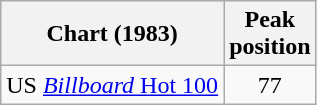<table class="wikitable sortable">
<tr>
<th>Chart (1983)</th>
<th>Peak<br>position</th>
</tr>
<tr>
<td align="left">US <a href='#'><em>Billboard</em> Hot 100</a></td>
<td align="center">77</td>
</tr>
</table>
